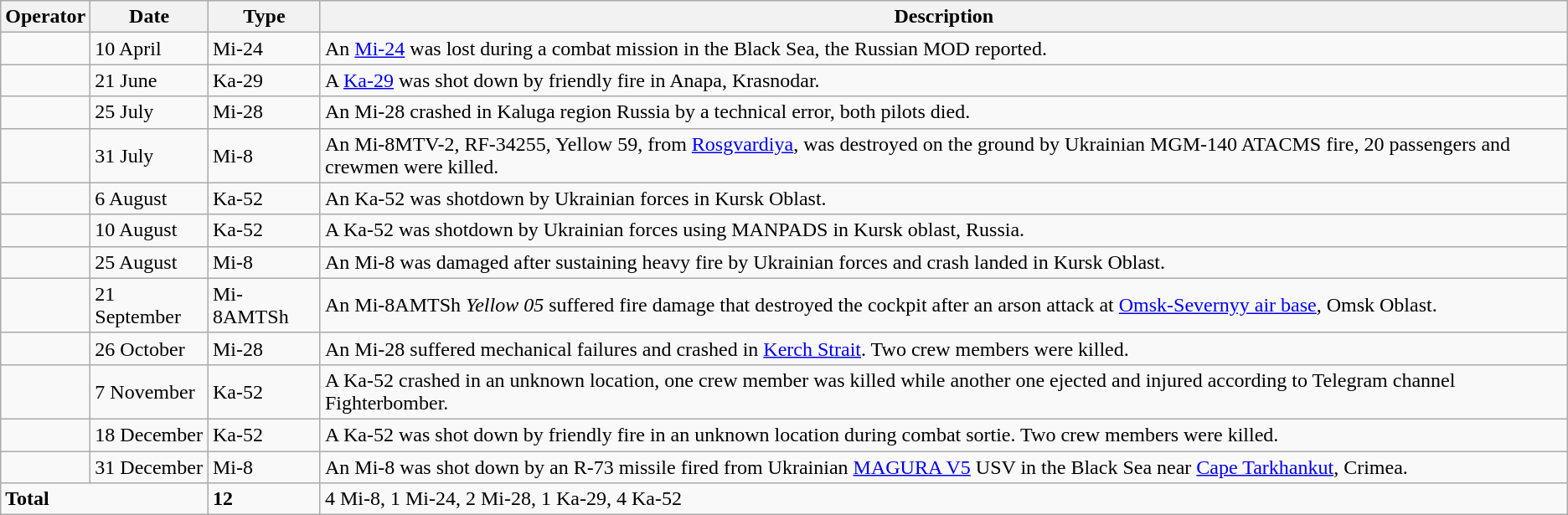<table class="wikitable">
<tr>
<th>Operator</th>
<th>Date</th>
<th>Type</th>
<th>Description</th>
</tr>
<tr>
<td></td>
<td>10 April</td>
<td>Mi-24</td>
<td>An <a href='#'>Mi-24</a> was lost during a combat mission in the Black Sea, the Russian MOD reported.</td>
</tr>
<tr>
<td></td>
<td>21 June</td>
<td>Ka-29</td>
<td>A <a href='#'>Ka-29</a> was shot down by friendly fire in Anapa, Krasnodar.</td>
</tr>
<tr>
<td></td>
<td>25 July</td>
<td>Mi-28</td>
<td>An Mi-28 crashed in Kaluga region Russia by a technical error, both pilots died.</td>
</tr>
<tr>
<td><span></span></td>
<td>31 July</td>
<td>Mi-8</td>
<td>An Mi-8MTV-2, RF-34255, Yellow 59, from <a href='#'>Rosgvardiya</a>, was destroyed on the ground by Ukrainian MGM-140 ATACMS fire, 20 passengers and crewmen were killed.</td>
</tr>
<tr>
<td></td>
<td>6 August</td>
<td>Ka-52</td>
<td>An Ka-52 was shotdown by Ukrainian forces in Kursk Oblast.</td>
</tr>
<tr>
<td></td>
<td>10 August</td>
<td>Ka-52</td>
<td>A Ka-52 was shotdown by Ukrainian forces using MANPADS in Kursk oblast, Russia.</td>
</tr>
<tr>
<td></td>
<td>25 August</td>
<td>Mi-8</td>
<td>An Mi-8 was damaged after sustaining heavy fire by Ukrainian forces and crash landed in Kursk Oblast.</td>
</tr>
<tr>
<td></td>
<td>21 September</td>
<td>Mi-8AMTSh</td>
<td>An Mi-8AMTSh <em>Yellow 05</em> suffered fire damage that destroyed the cockpit after an arson attack at <a href='#'>Omsk-Severnyy air base</a>, Omsk Oblast.</td>
</tr>
<tr>
<td></td>
<td>26 October</td>
<td>Mi-28</td>
<td>An Mi-28 suffered mechanical failures and crashed in <a href='#'>Kerch Strait</a>. Two crew members were killed.</td>
</tr>
<tr>
<td></td>
<td>7 November</td>
<td>Ka-52</td>
<td>A Ka-52 crashed in an unknown location, one crew member was killed while another one ejected and injured according to Telegram channel Fighterbomber.</td>
</tr>
<tr>
<td></td>
<td>18 December</td>
<td>Ka-52</td>
<td>A Ka-52 was shot down by friendly fire in an unknown location during combat sortie. Two crew members were killed.</td>
</tr>
<tr>
<td></td>
<td>31 December</td>
<td>Mi-8</td>
<td>An Mi-8 was shot down by an R-73 missile fired from Ukrainian <a href='#'>MAGURA V5</a> USV in the Black Sea near <a href='#'>Cape Tarkhankut</a>, Crimea.</td>
</tr>
<tr>
<td colspan="2"><strong>Total</strong></td>
<td><strong>12</strong></td>
<td>4 Mi-8, 1 Mi-24, 2 Mi-28, 1 Ka-29, 4 Ka-52</td>
</tr>
</table>
